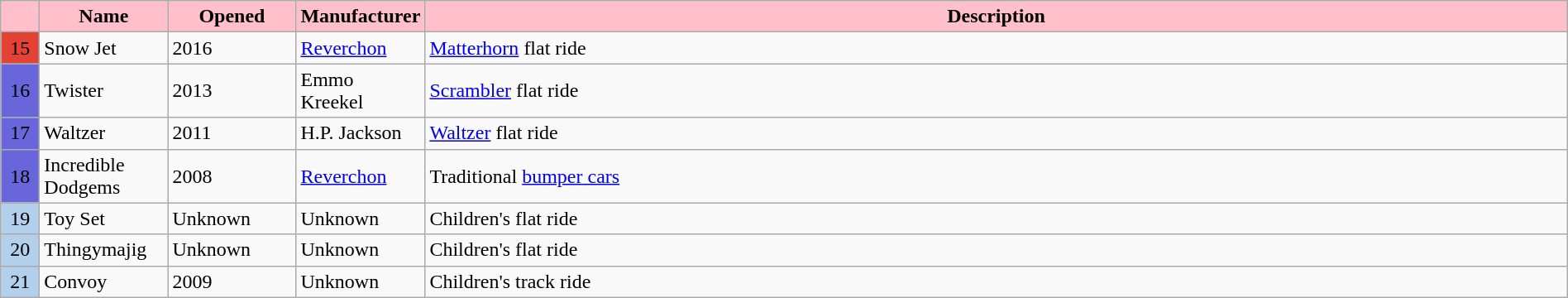<table class="wikitable sortable" style="width: 100%; font sizes: 95%;">
<tr>
<th style="background-color: #FFC0CB; width: 1.5em;"></th>
<th style="background-color: #FFC0CB; width: 6em;">Name</th>
<th style="background-color: #FFC0CB; width: 6em;">Opened</th>
<th style="background-color: #FFC0CB; width: 6em;">Manufacturer</th>
<th style="background-color: #FFC0CB;">Description</th>
</tr>
<tr>
<td bgcolor="#e34234" style="text-align: center;">15</td>
<td>Snow Jet</td>
<td>2016</td>
<td><a href='#'>Reverchon</a></td>
<td><a href='#'>Matterhorn</a> flat ride</td>
</tr>
<tr>
<td bgcolor="#6966dc" style="text-align: center;">16</td>
<td>Twister</td>
<td>2013</td>
<td>Emmo Kreekel</td>
<td><a href='#'>Scrambler</a> flat ride</td>
</tr>
<tr>
<td bgcolor="#6966dc" style="text-align: center;">17</td>
<td>Waltzer</td>
<td>2011</td>
<td>H.P. Jackson</td>
<td><a href='#'>Waltzer</a> flat ride</td>
</tr>
<tr>
<td bgcolor="#6966dc" style="text-align: center;">18</td>
<td>Incredible Dodgems</td>
<td>2008</td>
<td><a href='#'>Reverchon</a></td>
<td>Traditional <a href='#'>bumper cars</a></td>
</tr>
<tr>
<td bgcolor="#b2d0ec" style="text-align: center;">19</td>
<td>Toy Set</td>
<td>Unknown</td>
<td>Unknown</td>
<td>Children's flat ride</td>
</tr>
<tr>
<td bgcolor="#b2d0ec" style="text-align: center;">20</td>
<td>Thingymajig</td>
<td>Unknown</td>
<td>Unknown</td>
<td>Children's flat ride</td>
</tr>
<tr>
<td bgcolor="#b2d0ec" style="text-align: center;">21</td>
<td>Convoy</td>
<td>2009</td>
<td>Unknown</td>
<td>Children's track ride</td>
</tr>
</table>
